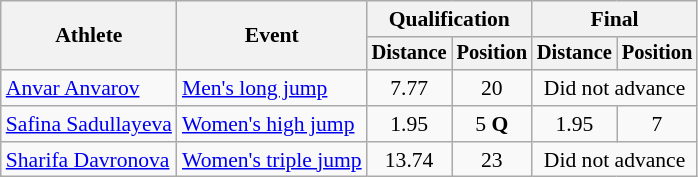<table class=wikitable style="font-size:90%">
<tr>
<th rowspan="2">Athlete</th>
<th rowspan="2">Event</th>
<th colspan="2">Qualification</th>
<th colspan="2">Final</th>
</tr>
<tr style="font-size:95%">
<th>Distance</th>
<th>Position</th>
<th>Distance</th>
<th>Position</th>
</tr>
<tr align=center>
<td align=left><a href='#'>Anvar Anvarov</a></td>
<td align=left><a href='#'>Men's long jump</a></td>
<td>7.77</td>
<td>20</td>
<td Colspan=2>Did not advance</td>
</tr>
<tr align=center>
<td align=left><a href='#'>Safina Sadullayeva</a></td>
<td align=left><a href='#'>Women's high jump</a></td>
<td>1.95</td>
<td>5 <strong>Q</strong></td>
<td>1.95</td>
<td>7</td>
</tr>
<tr align=center>
<td align=left><a href='#'>Sharifa Davronova</a></td>
<td align=left><a href='#'>Women's triple jump</a></td>
<td>13.74</td>
<td>23</td>
<td Colspan=2>Did not advance</td>
</tr>
</table>
